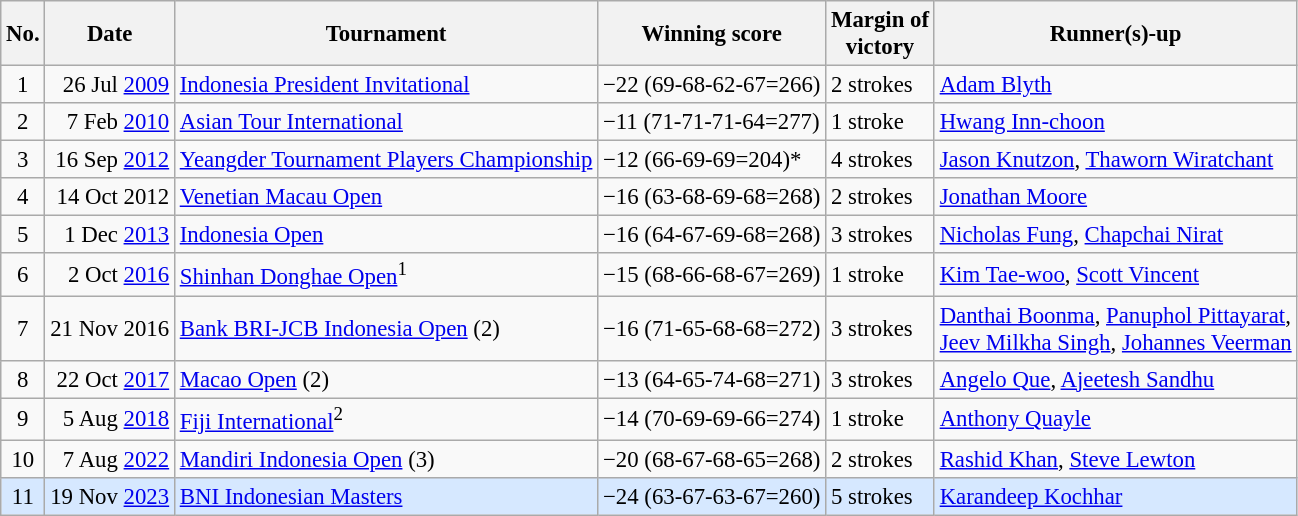<table class="wikitable" style="font-size:95%;">
<tr>
<th>No.</th>
<th>Date</th>
<th>Tournament</th>
<th>Winning score</th>
<th>Margin of<br>victory</th>
<th>Runner(s)-up</th>
</tr>
<tr>
<td align=center>1</td>
<td align=right>26 Jul <a href='#'>2009</a></td>
<td><a href='#'>Indonesia President Invitational</a></td>
<td>−22 (69-68-62-67=266)</td>
<td>2 strokes</td>
<td> <a href='#'>Adam Blyth</a></td>
</tr>
<tr>
<td align=center>2</td>
<td align=right>7 Feb <a href='#'>2010</a></td>
<td><a href='#'>Asian Tour International</a></td>
<td>−11 (71-71-71-64=277)</td>
<td>1 stroke</td>
<td> <a href='#'>Hwang Inn-choon</a></td>
</tr>
<tr>
<td align=center>3</td>
<td align=right>16 Sep <a href='#'>2012</a></td>
<td><a href='#'>Yeangder Tournament Players Championship</a></td>
<td>−12 (66-69-69=204)*</td>
<td>4 strokes</td>
<td> <a href='#'>Jason Knutzon</a>,  <a href='#'>Thaworn Wiratchant</a></td>
</tr>
<tr>
<td align=center>4</td>
<td align=right>14 Oct 2012</td>
<td><a href='#'>Venetian Macau Open</a></td>
<td>−16 (63-68-69-68=268)</td>
<td>2 strokes</td>
<td> <a href='#'>Jonathan Moore</a></td>
</tr>
<tr>
<td align=center>5</td>
<td align=right>1 Dec <a href='#'>2013</a></td>
<td><a href='#'>Indonesia Open</a></td>
<td>−16 (64-67-69-68=268)</td>
<td>3 strokes</td>
<td> <a href='#'>Nicholas Fung</a>,  <a href='#'>Chapchai Nirat</a></td>
</tr>
<tr>
<td align=center>6</td>
<td align=right>2 Oct <a href='#'>2016</a></td>
<td><a href='#'>Shinhan Donghae Open</a><sup>1</sup></td>
<td>−15 (68-66-68-67=269)</td>
<td>1 stroke</td>
<td> <a href='#'>Kim Tae-woo</a>,  <a href='#'>Scott Vincent</a></td>
</tr>
<tr>
<td align=center>7</td>
<td align=right>21 Nov 2016</td>
<td><a href='#'>Bank BRI-JCB Indonesia Open</a> (2)</td>
<td>−16 (71-65-68-68=272)</td>
<td>3 strokes</td>
<td> <a href='#'>Danthai Boonma</a>,  <a href='#'>Panuphol Pittayarat</a>,<br> <a href='#'>Jeev Milkha Singh</a>,  <a href='#'>Johannes Veerman</a></td>
</tr>
<tr>
<td align=center>8</td>
<td align=right>22 Oct <a href='#'>2017</a></td>
<td><a href='#'>Macao Open</a> (2)</td>
<td>−13 (64-65-74-68=271)</td>
<td>3 strokes</td>
<td> <a href='#'>Angelo Que</a>,  <a href='#'>Ajeetesh Sandhu</a></td>
</tr>
<tr>
<td align=center>9</td>
<td align=right>5 Aug <a href='#'>2018</a></td>
<td><a href='#'>Fiji International</a><sup>2</sup></td>
<td>−14 (70-69-69-66=274)</td>
<td>1 stroke</td>
<td> <a href='#'>Anthony Quayle</a></td>
</tr>
<tr>
<td align=center>10</td>
<td align=right>7 Aug <a href='#'>2022</a></td>
<td><a href='#'>Mandiri Indonesia Open</a> (3)</td>
<td>−20 (68-67-68-65=268)</td>
<td>2 strokes</td>
<td> <a href='#'>Rashid Khan</a>,  <a href='#'>Steve Lewton</a></td>
</tr>
<tr style="background:#D6E8FF;">
<td align=center>11</td>
<td align=right>19 Nov <a href='#'>2023</a></td>
<td><a href='#'>BNI Indonesian Masters</a></td>
<td>−24 (63-67-63-67=260)</td>
<td>5 strokes</td>
<td> <a href='#'>Karandeep Kochhar</a></td>
</tr>
</table>
